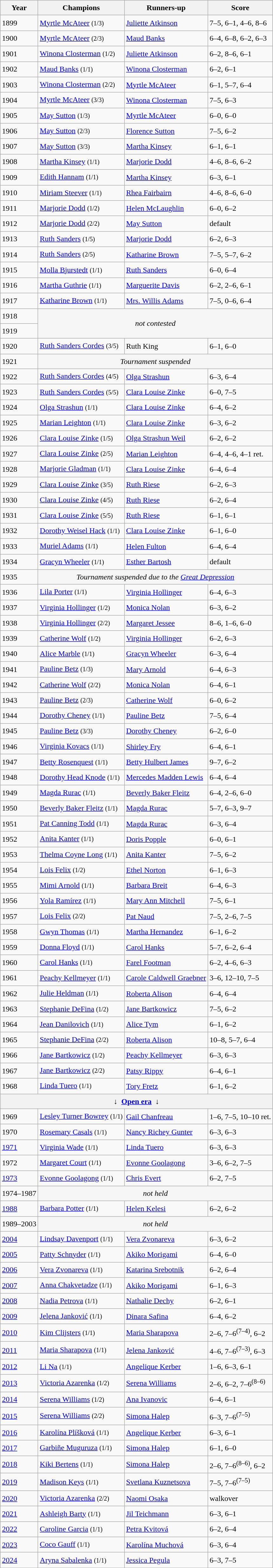<table class="wikitable sortable" style="font-size:1.00em; line-height:1.5em;">
<tr>
<th>Year</th>
<th>Champions</th>
<th>Runners-up</th>
<th>Score</th>
</tr>
<tr>
<td>1899</td>
<td> <a href='#'>Myrtle McAteer</a> <small>(1/3)</small></td>
<td> <a href='#'>Juliette Atkinson</a></td>
<td>7–5, 6–1, 4–6, 8–6</td>
</tr>
<tr>
<td>1900</td>
<td> <a href='#'>Myrtle McAteer</a> <small>(2/3)</small></td>
<td> <a href='#'>Maud Banks</a></td>
<td>6–4, 6–8, 6–2, 6–3</td>
</tr>
<tr>
<td>1901</td>
<td> <a href='#'>Winona Closterman</a> <small>(1/2)</small></td>
<td> <a href='#'>Juliette Atkinson</a></td>
<td>6–2, 8–6, 6–1</td>
</tr>
<tr>
<td>1902</td>
<td> <a href='#'>Maud Banks</a> <small>(1/1)</small></td>
<td> <a href='#'>Winona Closterman</a></td>
<td>6–2, 6–1</td>
</tr>
<tr>
<td>1903</td>
<td> <a href='#'>Winona Closterman</a> <small>(2/2)</small></td>
<td> <a href='#'>Myrtle McAteer</a></td>
<td>6–1, 5–7, 6–4</td>
</tr>
<tr>
<td>1904</td>
<td> <a href='#'>Myrtle McAteer</a> <small>(3/3)</small></td>
<td> <a href='#'>Winona Closterman</a></td>
<td>7–5, 6–3</td>
</tr>
<tr>
<td>1905</td>
<td> <a href='#'>May Sutton</a> <small>(1/3)</small></td>
<td> <a href='#'>Myrtle McAteer</a></td>
<td>6–0, 6–0</td>
</tr>
<tr>
<td>1906</td>
<td> <a href='#'>May Sutton</a> <small>(2/3)</small></td>
<td> <a href='#'>Florence Sutton</a></td>
<td>7–5, 6–2</td>
</tr>
<tr>
<td>1907</td>
<td> <a href='#'>May Sutton</a> <small>(3/3)</small></td>
<td> <a href='#'>Martha Kinsey</a></td>
<td>6–1, 6–1</td>
</tr>
<tr>
<td>1908</td>
<td> <a href='#'>Martha Kinsey</a> <small>(1/1)</small></td>
<td> <a href='#'>Marjorie Dodd</a></td>
<td>4–6, 8–6, 6–2</td>
</tr>
<tr>
<td>1909</td>
<td> <a href='#'>Edith Hannam</a> <small>(1/1)</small></td>
<td> <a href='#'>Martha Kinsey</a></td>
<td>6–3, 6–1</td>
</tr>
<tr>
<td>1910</td>
<td> <a href='#'>Miriam Steever</a> <small>(1/1)</small></td>
<td> <a href='#'>Rhea Fairbairn</a></td>
<td>4–6, 8–6, 6–0</td>
</tr>
<tr>
<td>1911</td>
<td> <a href='#'>Marjorie Dodd</a> <small>(1/2)</small></td>
<td> <a href='#'>Helen McLaughlin</a></td>
<td>6–0, 6–2</td>
</tr>
<tr>
<td>1912</td>
<td> <a href='#'>Marjorie Dodd</a> <small>(2/2)</small></td>
<td> <a href='#'>May Sutton</a></td>
<td>default</td>
</tr>
<tr>
<td>1913</td>
<td> <a href='#'>Ruth Sanders</a> <small>(1/5)</small></td>
<td> <a href='#'>Marjorie Dodd</a></td>
<td>6–2, 6–3</td>
</tr>
<tr>
<td>1914</td>
<td> <a href='#'>Ruth Sanders</a> <small>(2/5)</small></td>
<td> <a href='#'>Katharine Brown</a></td>
<td>7–5, 5–7, 6–2</td>
</tr>
<tr>
<td>1915</td>
<td> <a href='#'>Molla Bjurstedt</a> <small>(1/1)</small></td>
<td> <a href='#'>Ruth Sanders</a></td>
<td>6–0, 6–4</td>
</tr>
<tr>
<td>1916</td>
<td> <a href='#'>Martha Guthrie</a> <small>(1/1)</small></td>
<td> <a href='#'>Marguerite Davis</a></td>
<td>6–2, 2–6, 6–1</td>
</tr>
<tr>
<td>1917</td>
<td> <a href='#'>Katharine Brown</a> <small>(1/1)</small></td>
<td> <a href='#'>Mrs. Willis Adams</a></td>
<td>7–5, 0–6, 6–4</td>
</tr>
<tr>
<td>1918</td>
<td rowspan="2" colspan="3" bgcolor="#f5f5f5" align="center"><em>not contested</em></td>
</tr>
<tr>
<td>1919</td>
</tr>
<tr>
<td>1920</td>
<td> <a href='#'>Ruth Sanders Cordes</a> <small>(3/5)</small></td>
<td> Ruth King</td>
<td>6–1, 6–0</td>
</tr>
<tr>
<td>1921</td>
<td colspan="3"  align=center bgcolor="#f5f5f5"><em>Tournament suspended</em></td>
</tr>
<tr>
<td>1922</td>
<td> <a href='#'>Ruth Sanders Cordes</a> <small>(4/5)</small></td>
<td> <a href='#'>Olga Strashun</a></td>
<td>6–3, 6–4</td>
</tr>
<tr>
<td>1923</td>
<td> <a href='#'>Ruth Sanders Cordes</a> <small>(5/5)</small></td>
<td> <a href='#'>Clara Louise Zinke</a></td>
<td>6–0, 7–5</td>
</tr>
<tr>
<td>1924</td>
<td> <a href='#'>Olga Strashun</a> <small>(1/1)</small></td>
<td> <a href='#'>Clara Louise Zinke</a></td>
<td>6–4, 6–2</td>
</tr>
<tr>
<td>1925</td>
<td> <a href='#'>Marian Leighton</a> <small>(1/1)</small></td>
<td> <a href='#'>Clara Louise Zinke</a></td>
<td>6–3, 6–2</td>
</tr>
<tr>
<td>1926</td>
<td> <a href='#'>Clara Louise Zinke</a> <small>(1/5)</small></td>
<td> <a href='#'>Olga Strashun Weil</a></td>
<td>6–2, 6–2</td>
</tr>
<tr>
<td>1927</td>
<td> <a href='#'>Clara Louise Zinke</a> <small>(2/5)</small></td>
<td> <a href='#'>Marian Leighton</a></td>
<td>6–4, 4–6, 4–1 ret.</td>
</tr>
<tr>
<td>1928</td>
<td> <a href='#'>Marjorie Gladman</a> <small>(1/1)</small></td>
<td> <a href='#'>Clara Louise Zinke</a></td>
<td>6–4, 6–4</td>
</tr>
<tr>
<td>1929</td>
<td> <a href='#'>Clara Louise Zinke</a> <small>(3/5)</small></td>
<td> <a href='#'>Ruth Riese</a></td>
<td>6–2, 6–3</td>
</tr>
<tr>
<td>1930</td>
<td> <a href='#'>Clara Louise Zinke</a> <small>(4/5)</small></td>
<td> <a href='#'>Ruth Riese</a></td>
<td>6–2, 6–4</td>
</tr>
<tr>
<td>1931</td>
<td> <a href='#'>Clara Louise Zinke</a> <small>(5/5)</small></td>
<td> <a href='#'>Ruth Riese</a></td>
<td>6–1, 6–1</td>
</tr>
<tr>
<td>1932</td>
<td> <a href='#'>Dorothy Weisel Hack</a> <small>(1/1)</small></td>
<td> <a href='#'>Clara Louise Zinke</a></td>
<td>6–1, 6–0</td>
</tr>
<tr>
<td>1933</td>
<td> <a href='#'>Muriel Adams</a> <small>(1/1)</small></td>
<td> <a href='#'>Helen Fulton</a></td>
<td>6–4, 6–4</td>
</tr>
<tr>
<td>1934</td>
<td> <a href='#'>Gracyn Wheeler</a> <small>(1/1)</small></td>
<td> <a href='#'>Esther Bartosh</a></td>
<td>default</td>
</tr>
<tr>
<td>1935</td>
<td colspan="3"  align=center bgcolor="#f5f5f5"><em>Tournament suspended due to the <a href='#'>Great Depression</a></em></td>
</tr>
<tr>
<td>1936</td>
<td> <a href='#'>Lila Porter</a> <small>(1/1)</small></td>
<td> <a href='#'>Virginia Hollinger</a></td>
<td>6–4, 6–3</td>
</tr>
<tr>
<td>1937</td>
<td> <a href='#'>Virginia Hollinger</a> <small>(1/2)</small></td>
<td> <a href='#'>Monica Nolan</a></td>
<td>6–3, 6–2</td>
</tr>
<tr>
<td>1938</td>
<td> <a href='#'>Virginia Hollinger</a> <small>(2/2)</small></td>
<td> <a href='#'>Margaret Jessee</a></td>
<td>8–6, 1–6, 6–0</td>
</tr>
<tr>
<td>1939</td>
<td> <a href='#'>Catherine Wolf</a> <small>(1/2)</small></td>
<td> <a href='#'>Virginia Hollinger</a></td>
<td>6–2, 6–3</td>
</tr>
<tr>
<td>1940</td>
<td> <a href='#'>Alice Marble</a> <small>(1/1)</small></td>
<td> <a href='#'>Gracyn Wheeler</a></td>
<td>6–3, 6–4</td>
</tr>
<tr>
<td>1941</td>
<td> <a href='#'>Pauline Betz</a> <small>(1/3)</small></td>
<td> <a href='#'>Mary Arnold</a></td>
<td>6–4, 6–3</td>
</tr>
<tr>
<td>1942</td>
<td> <a href='#'>Catherine Wolf</a> <small>(2/2)</small></td>
<td> <a href='#'>Monica Nolan</a></td>
<td>6–4, 6–1</td>
</tr>
<tr>
<td>1943</td>
<td> <a href='#'>Pauline Betz</a> <small>(2/3)</small></td>
<td> <a href='#'>Catherine Wolf</a></td>
<td>6–0, 6–2</td>
</tr>
<tr>
<td>1944</td>
<td> <a href='#'>Dorothy Cheney</a> <small>(1/1)</small></td>
<td> <a href='#'>Pauline Betz</a></td>
<td>7–5, 6–4</td>
</tr>
<tr>
<td>1945</td>
<td> <a href='#'>Pauline Betz</a> <small>(3/3)</small></td>
<td> <a href='#'>Dorothy Cheney</a></td>
<td>6–2, 6–0</td>
</tr>
<tr>
<td>1946</td>
<td> <a href='#'>Virginia Kovacs</a> <small>(1/1)</small></td>
<td> <a href='#'>Shirley Fry</a></td>
<td>6–4, 6–1</td>
</tr>
<tr>
<td>1947</td>
<td> <a href='#'>Betty Rosenquest</a> <small>(1/1)</small></td>
<td> <a href='#'>Betty Hulbert James</a></td>
<td>9–7, 6–2</td>
</tr>
<tr>
<td>1948</td>
<td> <a href='#'>Dorothy Head Knode</a> <small>(1/1)</small></td>
<td> <a href='#'>Mercedes Madden Lewis</a></td>
<td>6–4, 6–4</td>
</tr>
<tr>
<td>1949</td>
<td> <a href='#'>Magda Rurac</a> <small>(1/1)</small></td>
<td> <a href='#'>Beverly Baker Fleitz</a></td>
<td>6–4, 2–6, 6–0</td>
</tr>
<tr>
<td>1950</td>
<td> <a href='#'>Beverly Baker Fleitz</a> <small>(1/1)</small></td>
<td> <a href='#'>Magda Rurac</a></td>
<td>5–7, 6–3, 9–7</td>
</tr>
<tr>
<td>1951</td>
<td> <a href='#'>Pat Canning Todd</a> <small>(1/1)</small></td>
<td> <a href='#'>Magda Rurac</a></td>
<td>6–3, 6–4</td>
</tr>
<tr>
<td>1952</td>
<td> <a href='#'>Anita Kanter</a> <small>(1/1)</small></td>
<td> <a href='#'>Doris Popple</a></td>
<td>6–0, 6–1</td>
</tr>
<tr>
<td>1953</td>
<td> <a href='#'>Thelma Coyne Long</a> <small>(1/1)</small></td>
<td> <a href='#'>Anita Kanter</a></td>
<td>7–5, 6–2</td>
</tr>
<tr>
<td>1954</td>
<td> <a href='#'>Lois Felix</a> <small>(1/2)</small></td>
<td> <a href='#'>Ethel Norton</a></td>
<td>6–1, 6–3</td>
</tr>
<tr>
<td>1955</td>
<td> <a href='#'>Mimi Arnold</a> <small>(1/1)</small></td>
<td> <a href='#'>Barbara Breit</a></td>
<td>6–4, 6–3</td>
</tr>
<tr>
<td>1956</td>
<td> <a href='#'>Yola Ramírez</a> <small>(1/1)</small></td>
<td> <a href='#'>Mary Ann Mitchell</a></td>
<td>7–5, 6–1</td>
</tr>
<tr>
<td>1957</td>
<td> <a href='#'>Lois Felix</a> <small>(2/2)</small></td>
<td> <a href='#'>Pat Naud</a></td>
<td>7–5, 2–6, 7–5</td>
</tr>
<tr>
<td>1958</td>
<td> <a href='#'>Gwyn Thomas</a> <small>(1/1)</small></td>
<td> <a href='#'>Martha Hernandez</a></td>
<td>6–1, 6–2</td>
</tr>
<tr>
<td>1959</td>
<td> <a href='#'>Donna Floyd</a> <small>(1/1)</small></td>
<td> <a href='#'>Carol Hanks</a></td>
<td>5–7, 6–2, 6–4</td>
</tr>
<tr>
<td>1960</td>
<td> <a href='#'>Carol Hanks</a> <small>(1/1)</small></td>
<td> <a href='#'>Farel Footman</a></td>
<td>6–2, 4–6, 6–3</td>
</tr>
<tr>
<td>1961</td>
<td> <a href='#'>Peachy Kellmeyer</a> <small>(1/1)</small></td>
<td> <a href='#'>Carole Caldwell Graebner</a></td>
<td>3–6, 12–10, 7–5</td>
</tr>
<tr>
<td>1962</td>
<td> <a href='#'>Julie Heldman</a> <small>(1/1)</small></td>
<td> <a href='#'>Roberta Alison</a></td>
<td>6–4, 6–4</td>
</tr>
<tr>
<td>1963</td>
<td> <a href='#'>Stephanie DeFina</a> <small>(1/2)</small></td>
<td> <a href='#'>Jane Bartkowicz</a></td>
<td>7–5, 6–2</td>
</tr>
<tr>
<td>1964</td>
<td> <a href='#'>Jean Danilovich</a> <small>(1/1)</small></td>
<td> <a href='#'>Alice Tym</a></td>
<td>6–1, 6–2</td>
</tr>
<tr>
<td>1965</td>
<td> <a href='#'>Stephanie DeFina</a> <small>(2/2)</small></td>
<td> <a href='#'>Roberta Alison</a></td>
<td>10–8, 5–7, 6–4</td>
</tr>
<tr>
<td>1966</td>
<td> <a href='#'>Jane Bartkowicz</a> <small>(1/2)</small></td>
<td> <a href='#'>Peachy Kellmeyer</a></td>
<td>6–3, 6–3</td>
</tr>
<tr>
<td>1967</td>
<td> <a href='#'>Jane Bartkowicz</a> <small>(2/2)</small></td>
<td> <a href='#'>Patsy Rippy</a></td>
<td>6–4, 6–1</td>
</tr>
<tr>
<td>1968</td>
<td> <a href='#'>Linda Tuero</a> <small>(1/1)</small></td>
<td> <a href='#'>Tory Fretz</a></td>
<td>6–1, 6–2</td>
</tr>
<tr>
<th colspan=5 align=center>↓  <a href='#'>Open era</a>  ↓</th>
</tr>
<tr>
<td>1969</td>
<td> <a href='#'>Lesley Turner Bowrey</a> <small>(1/1)</small></td>
<td> <a href='#'>Gail Chanfreau</a></td>
<td>1–6, 7–5, 10–10 ret.</td>
</tr>
<tr>
<td>1970</td>
<td> <a href='#'>Rosemary Casals</a> <small>(1/1)</small></td>
<td> <a href='#'>Nancy Richey Gunter</a></td>
<td>6–3, 6–3</td>
</tr>
<tr>
<td><a href='#'>1971</a></td>
<td> <a href='#'>Virginia Wade</a> <small>(1/1)</small></td>
<td> <a href='#'>Linda Tuero</a></td>
<td>6–3, 6–3</td>
</tr>
<tr>
<td>1972</td>
<td> <a href='#'>Margaret Court</a> <small>(1/1)</small></td>
<td> <a href='#'>Evonne Goolagong</a></td>
<td>3–6, 6–2, 7–5</td>
</tr>
<tr>
<td><a href='#'>1973</a></td>
<td> <a href='#'>Evonne Goolagong</a> <small>(1/1)</small></td>
<td> <a href='#'>Chris Evert</a></td>
<td>6–2, 7–5</td>
</tr>
<tr>
<td>1974–1987</td>
<td colspan="3"  align=center bgcolor="#f5f5f5"><em>not held</em></td>
</tr>
<tr>
<td><a href='#'>1988</a></td>
<td> <a href='#'>Barbara Potter</a> <small>(1/1)</small></td>
<td> <a href='#'>Helen Kelesi</a></td>
<td>6–2, 6–2</td>
</tr>
<tr>
<td>1989–2003</td>
<td colspan=3 align=center bgcolor="#f5f5f5"><em>not held</em></td>
</tr>
<tr>
<td><a href='#'>2004</a></td>
<td>  <a href='#'>Lindsay Davenport</a> <small>(1/1)</small></td>
<td> <a href='#'>Vera Zvonareva</a></td>
<td>6–3, 6–2</td>
</tr>
<tr>
<td><a href='#'>2005</a></td>
<td> <a href='#'>Patty Schnyder</a> <small>(1/1)</small></td>
<td> <a href='#'>Akiko Morigami</a></td>
<td>6–4, 6–0</td>
</tr>
<tr>
<td><a href='#'>2006</a></td>
<td>  <a href='#'>Vera Zvonareva</a> <small>(1/1)</small></td>
<td> <a href='#'>Katarina Srebotnik</a></td>
<td>6–2, 6–4</td>
</tr>
<tr>
<td><a href='#'>2007</a></td>
<td> <a href='#'>Anna Chakvetadze</a> <small>(1/1)</small></td>
<td> <a href='#'>Akiko Morigami</a></td>
<td>6–1, 6–3</td>
</tr>
<tr>
<td><a href='#'>2008</a></td>
<td> <a href='#'>Nadia Petrova</a> <small>(1/1)</small></td>
<td> <a href='#'>Nathalie Dechy</a></td>
<td>6–2, 6–1</td>
</tr>
<tr>
<td><a href='#'>2009</a></td>
<td> <a href='#'>Jelena Janković</a> <small>(1/1)</small></td>
<td> <a href='#'>Dinara Safina</a></td>
<td>6–4, 6–2</td>
</tr>
<tr>
<td><a href='#'>2010</a></td>
<td> <a href='#'>Kim Clijsters</a> <small>(1/1)</small></td>
<td> <a href='#'>Maria Sharapova</a></td>
<td>2–6, 7–6<sup>(7–4)</sup>, 6–2</td>
</tr>
<tr>
<td><a href='#'>2011</a></td>
<td> <a href='#'>Maria Sharapova</a> <small>(1/1)</small></td>
<td> <a href='#'>Jelena Janković</a></td>
<td>4–6, 7–6<sup>(7–3)</sup>, 6–3</td>
</tr>
<tr>
<td><a href='#'>2012</a></td>
<td> <a href='#'>Li Na</a> <small>(1/1)</small></td>
<td> <a href='#'>Angelique Kerber</a></td>
<td>1–6, 6–3, 6–1</td>
</tr>
<tr>
<td><a href='#'>2013</a></td>
<td> <a href='#'>Victoria Azarenka</a> <small>(1/2)</small></td>
<td> <a href='#'>Serena Williams</a></td>
<td>2–6, 6–2, 7–6<sup>(8–6)</sup></td>
</tr>
<tr>
<td><a href='#'>2014</a></td>
<td> <a href='#'>Serena Williams</a> <small>(1/2)</small></td>
<td> <a href='#'>Ana Ivanovic</a></td>
<td>6–4, 6–1</td>
</tr>
<tr>
<td><a href='#'>2015</a></td>
<td> <a href='#'>Serena Williams</a> <small> (2/2) </small></td>
<td> <a href='#'>Simona Halep</a></td>
<td>6–3, 7–6<sup>(7–5)</sup></td>
</tr>
<tr>
<td><a href='#'>2016</a></td>
<td> <a href='#'>Karolína Plíšková</a> <small>(1/1)</small></td>
<td> <a href='#'>Angelique Kerber</a></td>
<td>6–3, 6–1</td>
</tr>
<tr>
<td><a href='#'>2017</a></td>
<td> <a href='#'>Garbiñe Muguruza</a> <small>(1/1)</small></td>
<td> <a href='#'>Simona Halep</a></td>
<td>6–1, 6–0</td>
</tr>
<tr>
<td><a href='#'>2018</a></td>
<td> <a href='#'>Kiki Bertens</a> <small>(1/1)</small></td>
<td> <a href='#'>Simona Halep</a></td>
<td>2–6, 7–6<sup>(8–6)</sup>, 6–2</td>
</tr>
<tr>
<td><a href='#'>2019</a></td>
<td> <a href='#'>Madison Keys</a> <small>(1/1)</small></td>
<td> <a href='#'>Svetlana Kuznetsova</a></td>
<td>7–5, 7–6<sup>(7–5)</sup></td>
</tr>
<tr>
<td><a href='#'>2020</a></td>
<td> <a href='#'>Victoria Azarenka</a> <small>(2/2)</small></td>
<td> <a href='#'>Naomi Osaka</a></td>
<td>walkover</td>
</tr>
<tr>
<td><a href='#'>2021</a></td>
<td> <a href='#'>Ashleigh Barty</a> <small>(1/1)</small></td>
<td> <a href='#'>Jil Teichmann</a></td>
<td>6–3, 6–1</td>
</tr>
<tr>
<td><a href='#'>2022</a></td>
<td> <a href='#'>Caroline Garcia</a> <small>(1/1)</small></td>
<td> <a href='#'>Petra Kvitová</a></td>
<td>6–2, 6–4</td>
</tr>
<tr>
<td><a href='#'>2023</a></td>
<td> <a href='#'>Coco Gauff</a> <small>(1/1)</small></td>
<td> <a href='#'>Karolína Muchová</a></td>
<td>6–3, 6–4</td>
</tr>
<tr>
<td><a href='#'>2024</a></td>
<td> <a href='#'>Aryna Sabalenka</a> <small>(1/1)</small></td>
<td> <a href='#'>Jessica Pegula</a></td>
<td>6–3, 7–5</td>
</tr>
<tr>
</tr>
</table>
